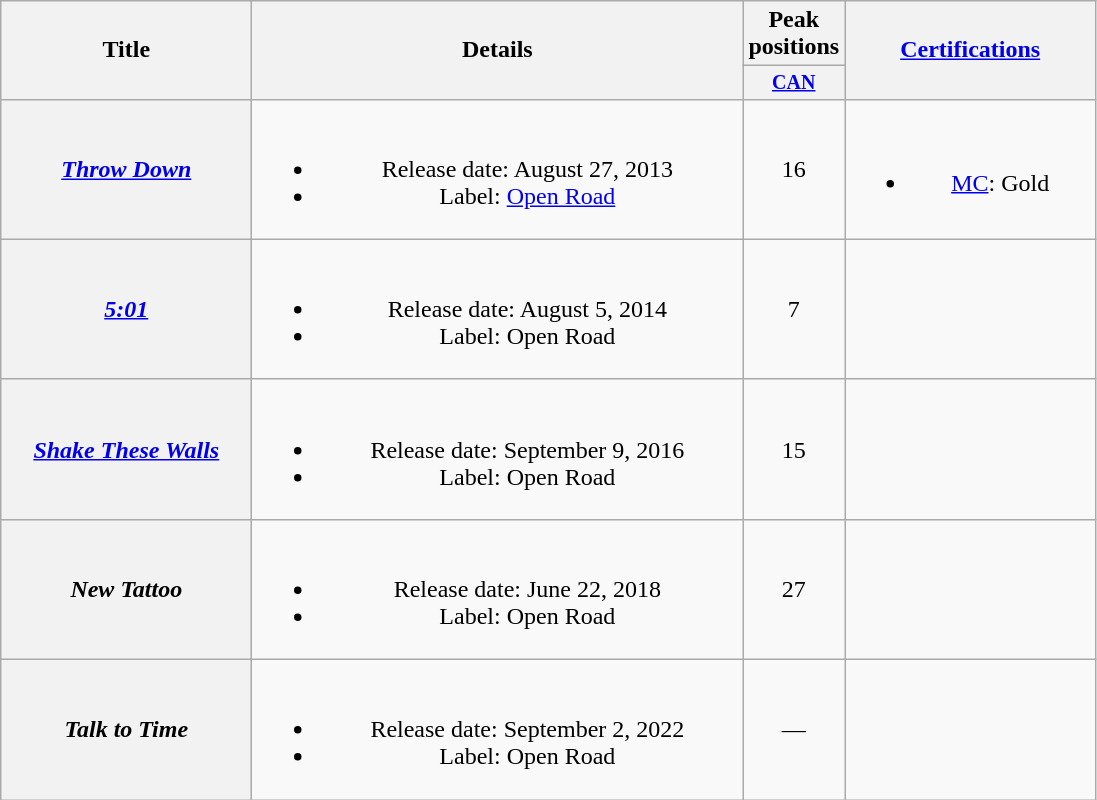<table class="wikitable plainrowheaders" style="text-align:center;">
<tr>
<th scope="col" rowspan="2" style="width:10em;">Title</th>
<th scope="col" rowspan="2" style="width:20em;">Details</th>
<th scope="col">Peak positions</th>
<th scope="col" rowspan="2" style="width:10em;"><a href='#'>Certifications</a></th>
</tr>
<tr style="font-size:smaller;">
<th scope="col" style="width:4em;"><a href='#'>CAN</a><br></th>
</tr>
<tr>
<th scope="row"><em><a href='#'>Throw Down</a></em></th>
<td><br><ul><li>Release date: August 27, 2013</li><li>Label: <a href='#'>Open Road</a></li></ul></td>
<td>16</td>
<td><br><ul><li><a href='#'>MC</a>: Gold</li></ul></td>
</tr>
<tr>
<th scope="row"><em><a href='#'>5:01</a></em></th>
<td><br><ul><li>Release date: August 5, 2014</li><li>Label: Open Road</li></ul></td>
<td>7</td>
<td></td>
</tr>
<tr>
<th scope="row"><em><a href='#'>Shake These Walls</a></em></th>
<td><br><ul><li>Release date: September 9, 2016</li><li>Label: Open Road</li></ul></td>
<td>15</td>
<td></td>
</tr>
<tr>
<th scope="row"><em>New Tattoo</em></th>
<td><br><ul><li>Release date: June 22, 2018</li><li>Label: Open Road</li></ul></td>
<td>27</td>
<td></td>
</tr>
<tr>
<th scope="row"><em>Talk to Time</em></th>
<td><br><ul><li>Release date: September 2, 2022</li><li>Label: Open Road</li></ul></td>
<td>—</td>
<td></td>
</tr>
</table>
